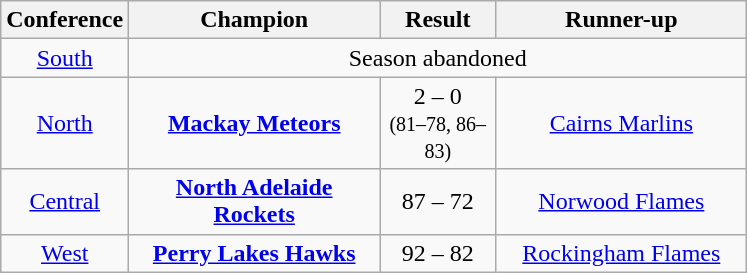<table class="wikitable sortable" style="text-align:center">
<tr>
<th style="width:70px">Conference</th>
<th style="width:160px">Champion</th>
<th style="width:70px">Result</th>
<th style="width:160px">Runner-up</th>
</tr>
<tr>
<td align="center"><a href='#'>South</a></td>
<td colspan="3">Season abandoned</td>
</tr>
<tr>
<td align="center"><a href='#'>North</a></td>
<td><strong><a href='#'>Mackay Meteors</a></strong></td>
<td align="center">2 – 0<br><small>(81–78, 86–83)</small></td>
<td><a href='#'>Cairns Marlins</a></td>
</tr>
<tr>
<td align="center"><a href='#'>Central</a></td>
<td><strong><a href='#'>North Adelaide Rockets</a></strong></td>
<td align="center">87 – 72</td>
<td><a href='#'>Norwood Flames</a></td>
</tr>
<tr>
<td align="center"><a href='#'>West</a></td>
<td><strong><a href='#'>Perry Lakes Hawks</a></strong></td>
<td align="center">92 – 82</td>
<td><a href='#'>Rockingham Flames</a></td>
</tr>
</table>
